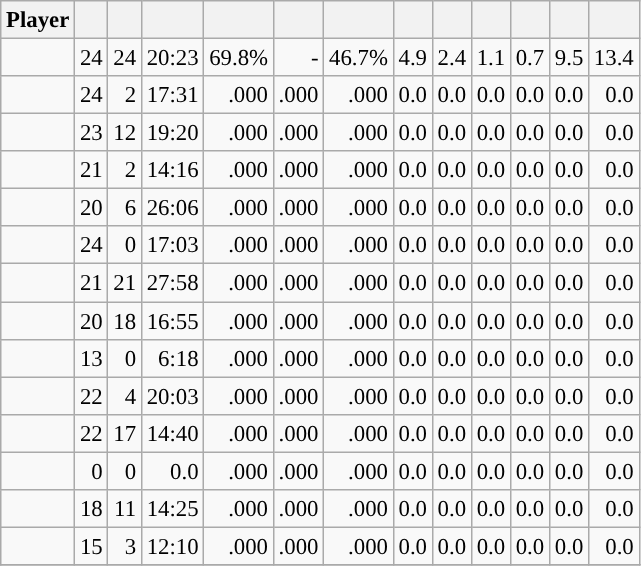<table class="wikitable sortable" style="font-size:95%; text-align:right">
<tr>
<th>Player</th>
<th></th>
<th></th>
<th></th>
<th></th>
<th></th>
<th></th>
<th></th>
<th></th>
<th></th>
<th></th>
<th></th>
<th></th>
</tr>
<tr>
<td><strong></strong></td>
<td>24</td>
<td>24</td>
<td>20:23</td>
<td>69.8%</td>
<td>-</td>
<td>46.7%</td>
<td>4.9</td>
<td>2.4</td>
<td>1.1</td>
<td>0.7</td>
<td>9.5</td>
<td>13.4</td>
</tr>
<tr>
<td><strong></strong></td>
<td>24</td>
<td>2</td>
<td>17:31</td>
<td>.000</td>
<td>.000</td>
<td>.000</td>
<td>0.0</td>
<td>0.0</td>
<td>0.0</td>
<td>0.0</td>
<td>0.0</td>
<td>0.0</td>
</tr>
<tr>
<td><strong></strong></td>
<td>23</td>
<td>12</td>
<td>19:20</td>
<td>.000</td>
<td>.000</td>
<td>.000</td>
<td>0.0</td>
<td>0.0</td>
<td>0.0</td>
<td>0.0</td>
<td>0.0</td>
<td>0.0</td>
</tr>
<tr>
<td><strong></strong></td>
<td>21</td>
<td>2</td>
<td>14:16</td>
<td>.000</td>
<td>.000</td>
<td>.000</td>
<td>0.0</td>
<td>0.0</td>
<td>0.0</td>
<td>0.0</td>
<td>0.0</td>
<td>0.0</td>
</tr>
<tr>
<td><strong></strong></td>
<td>20</td>
<td>6</td>
<td>26:06</td>
<td>.000</td>
<td>.000</td>
<td>.000</td>
<td>0.0</td>
<td>0.0</td>
<td>0.0</td>
<td>0.0</td>
<td>0.0</td>
<td>0.0</td>
</tr>
<tr>
<td><strong></strong></td>
<td>24</td>
<td>0</td>
<td>17:03</td>
<td>.000</td>
<td>.000</td>
<td>.000</td>
<td>0.0</td>
<td>0.0</td>
<td>0.0</td>
<td>0.0</td>
<td>0.0</td>
<td>0.0</td>
</tr>
<tr>
<td><strong></strong></td>
<td>21</td>
<td>21</td>
<td>27:58</td>
<td>.000</td>
<td>.000</td>
<td>.000</td>
<td>0.0</td>
<td>0.0</td>
<td>0.0</td>
<td>0.0</td>
<td>0.0</td>
<td>0.0</td>
</tr>
<tr>
<td><strong></strong></td>
<td>20</td>
<td>18</td>
<td>16:55</td>
<td>.000</td>
<td>.000</td>
<td>.000</td>
<td>0.0</td>
<td>0.0</td>
<td>0.0</td>
<td>0.0</td>
<td>0.0</td>
<td>0.0</td>
</tr>
<tr>
<td><strong></strong></td>
<td>13</td>
<td>0</td>
<td>6:18</td>
<td>.000</td>
<td>.000</td>
<td>.000</td>
<td>0.0</td>
<td>0.0</td>
<td>0.0</td>
<td>0.0</td>
<td>0.0</td>
<td>0.0</td>
</tr>
<tr>
<td><strong></strong></td>
<td>22</td>
<td>4</td>
<td>20:03</td>
<td>.000</td>
<td>.000</td>
<td>.000</td>
<td>0.0</td>
<td>0.0</td>
<td>0.0</td>
<td>0.0</td>
<td>0.0</td>
<td>0.0</td>
</tr>
<tr>
<td><strong></strong></td>
<td>22</td>
<td>17</td>
<td>14:40</td>
<td>.000</td>
<td>.000</td>
<td>.000</td>
<td>0.0</td>
<td>0.0</td>
<td>0.0</td>
<td>0.0</td>
<td>0.0</td>
<td>0.0</td>
</tr>
<tr>
<td><strong></strong></td>
<td>0</td>
<td>0</td>
<td>0.0</td>
<td>.000</td>
<td>.000</td>
<td>.000</td>
<td>0.0</td>
<td>0.0</td>
<td>0.0</td>
<td>0.0</td>
<td>0.0</td>
<td>0.0</td>
</tr>
<tr>
<td><strong></strong></td>
<td>18</td>
<td>11</td>
<td>14:25</td>
<td>.000</td>
<td>.000</td>
<td>.000</td>
<td>0.0</td>
<td>0.0</td>
<td>0.0</td>
<td>0.0</td>
<td>0.0</td>
<td>0.0</td>
</tr>
<tr>
<td><strong></strong></td>
<td>15</td>
<td>3</td>
<td>12:10</td>
<td>.000</td>
<td>.000</td>
<td>.000</td>
<td>0.0</td>
<td>0.0</td>
<td>0.0</td>
<td>0.0</td>
<td>0.0</td>
<td>0.0</td>
</tr>
<tr>
</tr>
</table>
